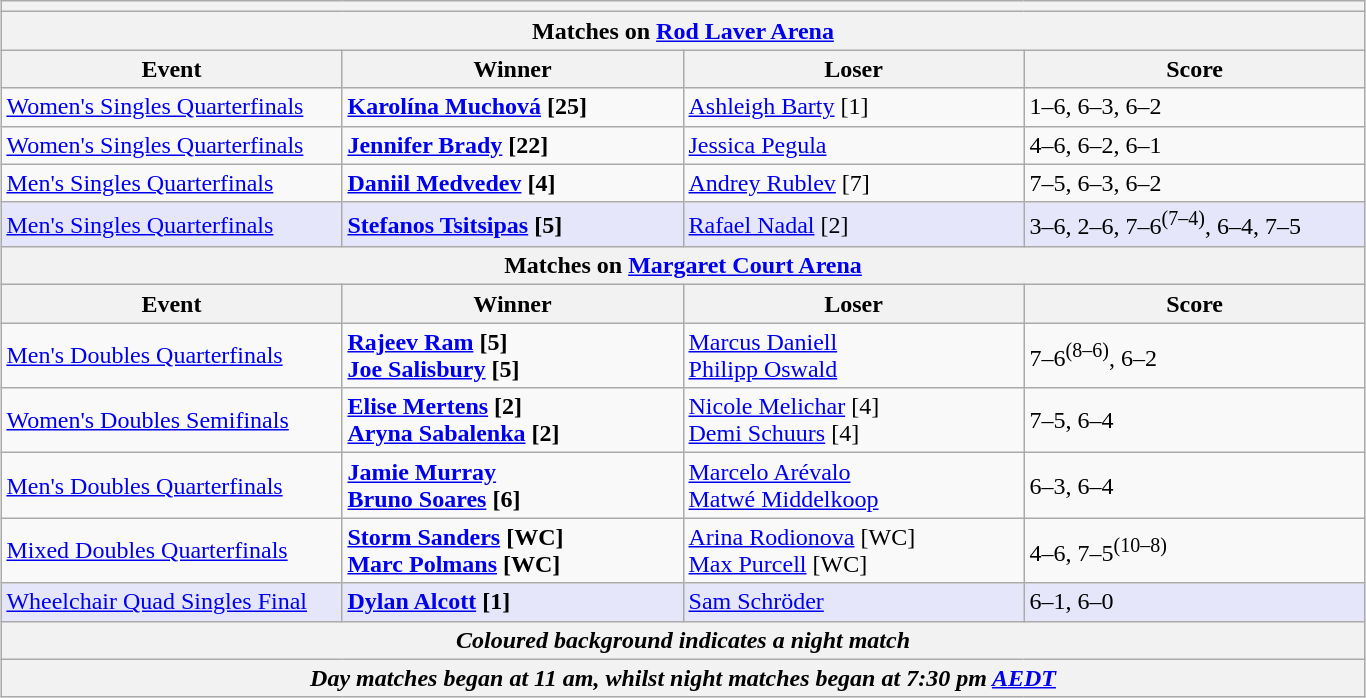<table class="wikitable collapsible uncollapsed" style="margin:auto;">
<tr>
<th colspan=4></th>
</tr>
<tr>
<th colspan=4><strong>Matches on <a href='#'>Rod Laver Arena</a></strong></th>
</tr>
<tr>
<th style="width:220px;">Event</th>
<th style="width:220px;">Winner</th>
<th style="width:220px;">Loser</th>
<th style="width:220px;">Score</th>
</tr>
<tr>
<td><a href='#'>Women's Singles Quarterfinals</a></td>
<td> <strong><a href='#'>Karolína Muchová</a> [25]</strong></td>
<td> <a href='#'>Ashleigh Barty</a> [1]</td>
<td>1–6, 6–3, 6–2</td>
</tr>
<tr>
<td><a href='#'>Women's Singles Quarterfinals</a></td>
<td> <strong><a href='#'>Jennifer Brady</a> [22]</strong></td>
<td> <a href='#'>Jessica Pegula</a></td>
<td>4–6, 6–2, 6–1</td>
</tr>
<tr>
<td><a href='#'>Men's Singles Quarterfinals</a></td>
<td> <strong><a href='#'>Daniil Medvedev</a> [4]</strong></td>
<td> <a href='#'>Andrey Rublev</a> [7]</td>
<td>7–5, 6–3, 6–2</td>
</tr>
<tr bgcolor=lavender>
<td><a href='#'>Men's Singles Quarterfinals</a></td>
<td> <strong><a href='#'>Stefanos Tsitsipas</a> [5]</strong></td>
<td> <a href='#'>Rafael Nadal</a> [2]</td>
<td>3–6, 2–6, 7–6<sup>(7–4)</sup>, 6–4, 7–5</td>
</tr>
<tr>
<th colspan=4><strong>Matches on <a href='#'>Margaret Court Arena</a></strong></th>
</tr>
<tr>
<th style="width:220px;">Event</th>
<th style="width:220px;">Winner</th>
<th style="width:220px;">Loser</th>
<th style="width:220px;">Score</th>
</tr>
<tr>
<td><a href='#'>Men's Doubles Quarterfinals</a></td>
<td> <strong><a href='#'>Rajeev Ram</a> [5] <br>  <a href='#'>Joe Salisbury</a> [5]</strong></td>
<td> <a href='#'>Marcus Daniell</a> <br>  <a href='#'>Philipp Oswald</a></td>
<td>7–6<sup>(8–6)</sup>, 6–2</td>
</tr>
<tr>
<td><a href='#'>Women's Doubles Semifinals</a></td>
<td> <strong><a href='#'>Elise Mertens</a> [2] <br>  <a href='#'>Aryna Sabalenka</a> [2]</strong></td>
<td> <a href='#'>Nicole Melichar</a> [4] <br>  <a href='#'>Demi Schuurs</a> [4]</td>
<td>7–5, 6–4</td>
</tr>
<tr>
<td><a href='#'>Men's Doubles Quarterfinals</a></td>
<td> <strong><a href='#'>Jamie Murray</a> <br>  <a href='#'>Bruno Soares</a> [6]</strong></td>
<td> <a href='#'>Marcelo Arévalo</a> <br>  <a href='#'>Matwé Middelkoop</a></td>
<td>6–3, 6–4</td>
</tr>
<tr>
<td><a href='#'>Mixed Doubles Quarterfinals</a></td>
<td> <strong><a href='#'>Storm Sanders</a> [WC] <br>  <a href='#'>Marc Polmans</a> [WC]</strong></td>
<td> <a href='#'>Arina Rodionova</a> [WC] <br>  <a href='#'>Max Purcell</a> [WC]</td>
<td>4–6, 7–5<sup>(10–8)</sup></td>
</tr>
<tr bgcolor=lavender>
<td><a href='#'>Wheelchair Quad Singles Final</a></td>
<td> <strong><a href='#'>Dylan Alcott</a> [1]</strong></td>
<td> <a href='#'>Sam Schröder</a></td>
<td>6–1, 6–0</td>
</tr>
<tr>
<th colspan=4><em>Coloured background indicates a night match</em></th>
</tr>
<tr>
<th colspan=4><em>Day matches began at 11 am, whilst night matches began at 7:30 pm <a href='#'>AEDT</a></em></th>
</tr>
</table>
